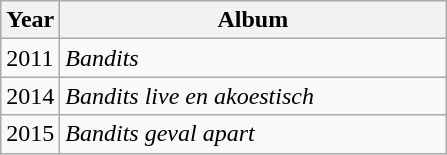<table class="wikitable">
<tr>
<th>Year</th>
<th style="width:250px;">Album</th>
</tr>
<tr>
<td>2011</td>
<td><em>Bandits</em></td>
</tr>
<tr>
<td>2014</td>
<td><em>Bandits live en akoestisch</em></td>
</tr>
<tr>
<td>2015</td>
<td><em>Bandits geval apart</em></td>
</tr>
</table>
